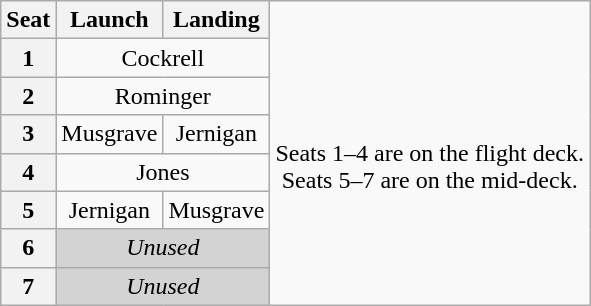<table class="wikitable" style="text-align:center">
<tr>
<th>Seat</th>
<th>Launch</th>
<th>Landing</th>
<td rowspan=8><br>Seats 1–4 are on the flight deck.<br>Seats 5–7 are on the mid-deck.</td>
</tr>
<tr>
<th>1</th>
<td colspan=2>Cockrell</td>
</tr>
<tr>
<th>2</th>
<td colspan=2>Rominger</td>
</tr>
<tr>
<th>3</th>
<td>Musgrave</td>
<td>Jernigan</td>
</tr>
<tr>
<th>4</th>
<td colspan=2>Jones</td>
</tr>
<tr>
<th>5</th>
<td>Jernigan</td>
<td>Musgrave</td>
</tr>
<tr>
<th>6</th>
<td colspan=2 style="background-color:lightgray"><em>Unused</em></td>
</tr>
<tr>
<th>7</th>
<td colspan=2 style="background-color:lightgray"><em>Unused</em></td>
</tr>
</table>
